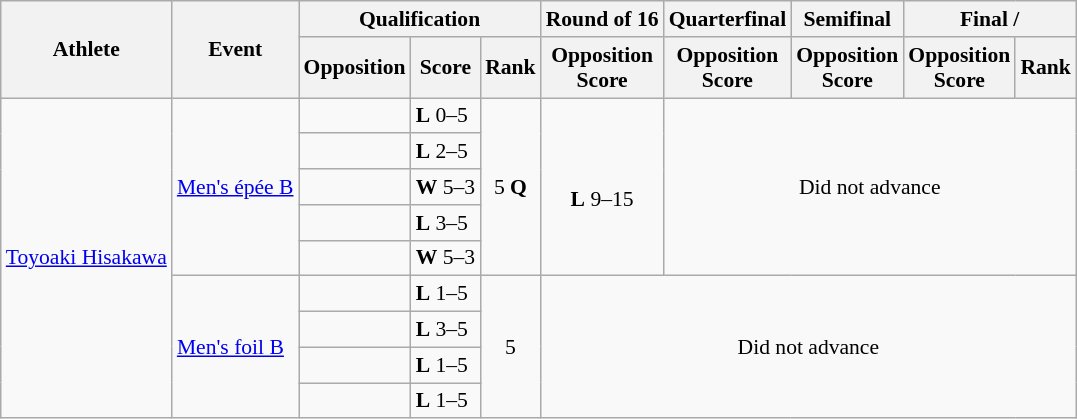<table class=wikitable style="font-size:90%">
<tr>
<th rowspan="2">Athlete</th>
<th rowspan="2">Event</th>
<th colspan="3">Qualification</th>
<th>Round of 16</th>
<th>Quarterfinal</th>
<th>Semifinal</th>
<th colspan="2">Final / </th>
</tr>
<tr>
<th>Opposition</th>
<th>Score</th>
<th>Rank</th>
<th>Opposition<br>Score</th>
<th>Opposition<br>Score</th>
<th>Opposition<br>Score</th>
<th>Opposition<br>Score</th>
<th>Rank</th>
</tr>
<tr>
<td rowspan=9><a href='#'>Toyoaki Hisakawa</a></td>
<td rowspan=5><a href='#'>Men's épée B</a></td>
<td></td>
<td><strong>L</strong> 0–5</td>
<td align="center" rowspan=5>5 <strong>Q</strong></td>
<td align="center" rowspan=5><br><strong>L</strong> 9–15</td>
<td align="center" rowspan=5 colspan=4>Did not advance</td>
</tr>
<tr>
<td></td>
<td><strong>L</strong> 2–5</td>
</tr>
<tr>
<td></td>
<td><strong>W</strong> 5–3</td>
</tr>
<tr>
<td></td>
<td><strong>L</strong> 3–5</td>
</tr>
<tr>
<td></td>
<td><strong>W</strong> 5–3</td>
</tr>
<tr>
<td rowspan=4><a href='#'>Men's foil B</a></td>
<td></td>
<td><strong>L</strong> 1–5</td>
<td align="center" rowspan=4>5</td>
<td align="center" rowspan=4 colspan=5>Did not advance</td>
</tr>
<tr>
<td></td>
<td><strong>L</strong> 3–5</td>
</tr>
<tr>
<td></td>
<td><strong>L</strong> 1–5</td>
</tr>
<tr>
<td></td>
<td><strong>L</strong> 1–5</td>
</tr>
</table>
